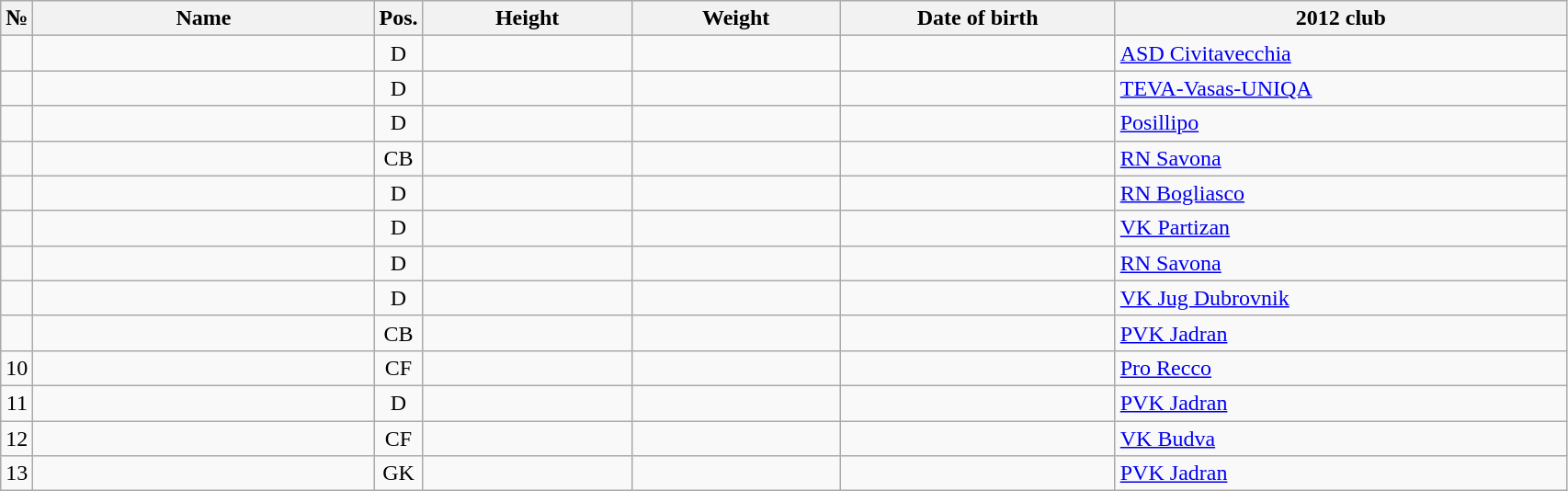<table class="wikitable sortable" style="font-size:100%; text-align:center;">
<tr>
<th>№</th>
<th style="width:15em">Name</th>
<th>Pos.</th>
<th style="width:9em">Height</th>
<th style="width:9em">Weight</th>
<th style="width:12em">Date of birth</th>
<th style="width:20em">2012 club</th>
</tr>
<tr>
<td></td>
<td style="text-align:left;"></td>
<td>D</td>
<td></td>
<td></td>
<td style="text-align:right;"></td>
<td style="text-align:left;"> <a href='#'>ASD Civitavecchia</a></td>
</tr>
<tr>
<td></td>
<td style="text-align:left;"></td>
<td>D</td>
<td></td>
<td></td>
<td style="text-align:right;"></td>
<td style="text-align:left;"> <a href='#'>TEVA-Vasas-UNIQA</a></td>
</tr>
<tr>
<td></td>
<td style="text-align:left;"></td>
<td>D</td>
<td></td>
<td></td>
<td style="text-align:right;"></td>
<td style="text-align:left;"> <a href='#'>Posillipo</a></td>
</tr>
<tr>
<td></td>
<td style="text-align:left;"></td>
<td>CB</td>
<td></td>
<td></td>
<td style="text-align:right;"></td>
<td style="text-align:left;"> <a href='#'>RN Savona</a></td>
</tr>
<tr>
<td></td>
<td style="text-align:left;"></td>
<td>D</td>
<td></td>
<td></td>
<td style="text-align:right;"></td>
<td style="text-align:left;"> <a href='#'>RN Bogliasco</a></td>
</tr>
<tr>
<td></td>
<td style="text-align:left;"></td>
<td>D</td>
<td></td>
<td></td>
<td style="text-align:right;"></td>
<td style="text-align:left;"> <a href='#'>VK Partizan</a></td>
</tr>
<tr>
<td></td>
<td style="text-align:left;"></td>
<td>D</td>
<td></td>
<td></td>
<td style="text-align:right;"></td>
<td style="text-align:left;"> <a href='#'>RN Savona</a></td>
</tr>
<tr>
<td></td>
<td style="text-align:left;"></td>
<td>D</td>
<td></td>
<td></td>
<td style="text-align:right;"></td>
<td style="text-align:left;"> <a href='#'>VK Jug Dubrovnik</a></td>
</tr>
<tr>
<td></td>
<td style="text-align:left;"></td>
<td>CB</td>
<td></td>
<td></td>
<td style="text-align:right;"></td>
<td style="text-align:left;"> <a href='#'>PVK Jadran</a></td>
</tr>
<tr>
<td>10</td>
<td style="text-align:left;"></td>
<td>CF</td>
<td></td>
<td></td>
<td style="text-align:right;"></td>
<td style="text-align:left;"> <a href='#'>Pro Recco</a></td>
</tr>
<tr>
<td>11</td>
<td style="text-align:left;"></td>
<td>D</td>
<td></td>
<td></td>
<td style="text-align:right;"></td>
<td style="text-align:left;"> <a href='#'>PVK Jadran</a></td>
</tr>
<tr>
<td>12</td>
<td style="text-align:left;"></td>
<td>CF</td>
<td></td>
<td></td>
<td style="text-align:right;"></td>
<td style="text-align:left;"> <a href='#'>VK Budva</a></td>
</tr>
<tr>
<td>13</td>
<td style="text-align:left;"></td>
<td>GK</td>
<td></td>
<td></td>
<td style="text-align:right;"></td>
<td style="text-align:left;"> <a href='#'>PVK Jadran</a></td>
</tr>
</table>
